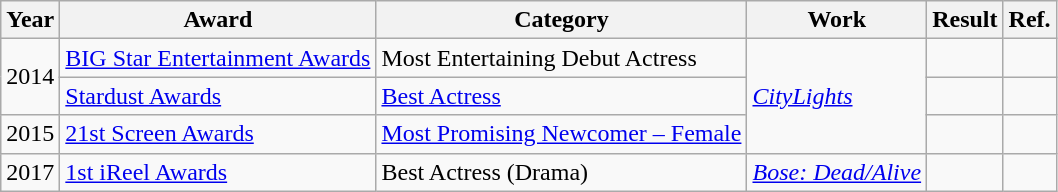<table class="wikitable">
<tr>
<th>Year</th>
<th>Award</th>
<th>Category</th>
<th>Work</th>
<th>Result</th>
<th>Ref.</th>
</tr>
<tr>
<td rowspan="2">2014</td>
<td><a href='#'>BIG Star Entertainment Awards</a></td>
<td>Most Entertaining Debut Actress</td>
<td rowspan="3"><em><a href='#'>CityLights</a></em></td>
<td></td>
<td></td>
</tr>
<tr>
<td><a href='#'>Stardust Awards</a></td>
<td><a href='#'>Best Actress</a></td>
<td></td>
<td></td>
</tr>
<tr>
<td>2015</td>
<td><a href='#'>21st Screen Awards</a></td>
<td><a href='#'>Most Promising Newcomer – Female</a></td>
<td></td>
<td></td>
</tr>
<tr>
<td>2017</td>
<td><a href='#'>1st iReel Awards</a></td>
<td>Best Actress (Drama)</td>
<td><em><a href='#'>Bose: Dead/Alive</a></em></td>
<td></td>
<td></td>
</tr>
</table>
